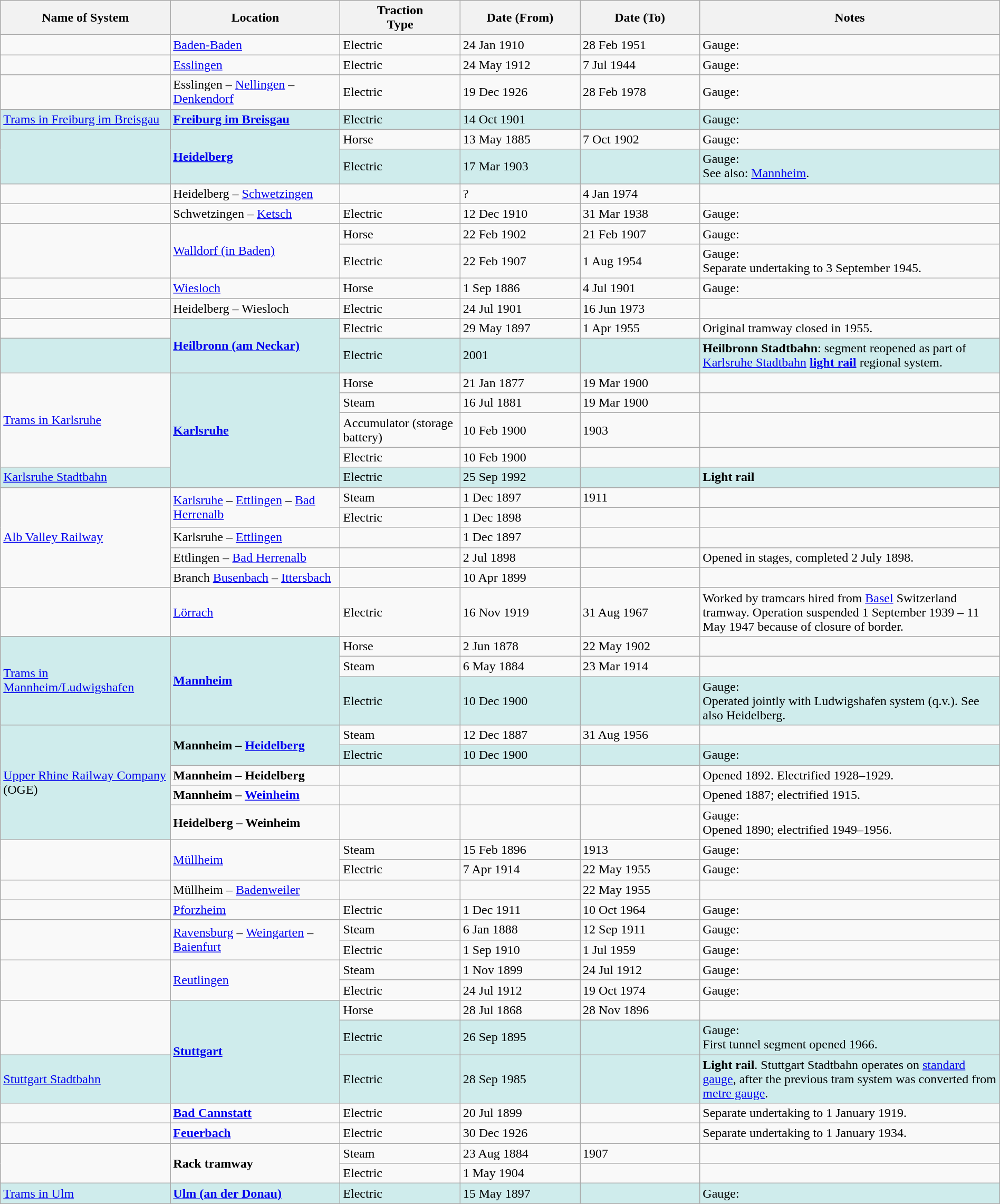<table class="wikitable sortable" width="100%">
<tr>
<th width=17%>Name of System</th>
<th width=17%>Location</th>
<th width=12%>Traction<br>Type</th>
<th width=12%>Date (From)</th>
<th width=12%>Date (To)</th>
<th width=30%>Notes</th>
</tr>
<tr>
<td> </td>
<td><a href='#'>Baden-Baden</a></td>
<td>Electric</td>
<td>24 Jan 1910</td>
<td>28 Feb 1951</td>
<td>Gauge: </td>
</tr>
<tr>
<td> </td>
<td><a href='#'>Esslingen</a></td>
<td>Electric</td>
<td>24 May 1912</td>
<td>7 Jul 1944</td>
<td>Gauge: </td>
</tr>
<tr>
<td> </td>
<td>Esslingen – <a href='#'>Nellingen</a> – <a href='#'>Denkendorf</a></td>
<td>Electric</td>
<td>19 Dec 1926</td>
<td>28 Feb 1978</td>
<td>Gauge: </td>
</tr>
<tr style="background:#CFECEC">
<td><a href='#'>Trams in Freiburg im Breisgau</a></td>
<td><strong><a href='#'>Freiburg im Breisgau</a></strong></td>
<td>Electric</td>
<td>14 Oct 1901</td>
<td> </td>
<td>Gauge: </td>
</tr>
<tr>
<td style="background:#CFECEC" rowspan="2"> </td>
<td style="background:#CFECEC" rowspan="2"><strong><a href='#'>Heidelberg</a></strong></td>
<td>Horse</td>
<td>13 May 1885</td>
<td>7 Oct 1902</td>
<td>Gauge: </td>
</tr>
<tr style="background:#CFECEC">
<td>Electric</td>
<td>17 Mar 1903</td>
<td> </td>
<td>Gauge: <br>See also: <a href='#'>Mannheim</a>.</td>
</tr>
<tr>
<td> </td>
<td>Heidelberg – <a href='#'>Schwetzingen</a></td>
<td> </td>
<td>?</td>
<td>4 Jan 1974</td>
<td> </td>
</tr>
<tr>
<td> </td>
<td>Schwetzingen – <a href='#'>Ketsch</a></td>
<td>Electric</td>
<td>12 Dec 1910</td>
<td>31 Mar 1938</td>
<td>Gauge: </td>
</tr>
<tr>
<td rowspan="2"> </td>
<td rowspan="2"><a href='#'>Walldorf (in Baden)</a></td>
<td>Horse</td>
<td>22 Feb 1902</td>
<td>21 Feb 1907</td>
<td>Gauge: </td>
</tr>
<tr>
<td>Electric</td>
<td>22 Feb 1907</td>
<td>1 Aug 1954</td>
<td>Gauge: <br>Separate undertaking to 3 September 1945.</td>
</tr>
<tr>
<td> </td>
<td><a href='#'>Wiesloch</a></td>
<td>Horse</td>
<td>1 Sep 1886</td>
<td>4 Jul 1901</td>
<td>Gauge: </td>
</tr>
<tr>
<td> </td>
<td>Heidelberg – Wiesloch</td>
<td>Electric</td>
<td>24 Jul 1901</td>
<td>16 Jun 1973</td>
<td> </td>
</tr>
<tr>
<td> </td>
<td style="background:#CFECEC" rowspan="2"><strong><a href='#'>Heilbronn (am Neckar)</a></strong></td>
<td>Electric</td>
<td>29 May 1897</td>
<td>1 Apr 1955</td>
<td>Original tramway closed in 1955.</td>
</tr>
<tr style="background:#CFECEC">
<td> </td>
<td>Electric</td>
<td>2001</td>
<td> </td>
<td><strong>Heilbronn Stadtbahn</strong>: segment reopened as part of <a href='#'>Karlsruhe Stadtbahn</a> <strong><a href='#'>light rail</a></strong> regional system.</td>
</tr>
<tr>
<td rowspan="4"><a href='#'>Trams in Karlsruhe</a></td>
<td style="background:#CFECEC" rowspan=5><strong><a href='#'>Karlsruhe</a></strong></td>
<td>Horse</td>
<td>21 Jan 1877</td>
<td>19 Mar 1900</td>
<td> </td>
</tr>
<tr>
<td>Steam</td>
<td>16 Jul 1881</td>
<td>19 Mar 1900</td>
<td> </td>
</tr>
<tr>
<td>Accumulator (storage battery)</td>
<td>10 Feb 1900</td>
<td>1903</td>
<td> </td>
</tr>
<tr>
<td>Electric</td>
<td>10 Feb 1900</td>
<td> </td>
<td> </td>
</tr>
<tr style="background:#CFECEC">
<td><a href='#'>Karlsruhe Stadtbahn</a></td>
<td>Electric</td>
<td>25 Sep 1992</td>
<td> </td>
<td><strong>Light rail</strong></td>
</tr>
<tr>
<td rowspan="5"><a href='#'>Alb Valley Railway</a></td>
<td rowspan="2"><a href='#'>Karlsruhe</a> – <a href='#'>Ettlingen</a> – <a href='#'>Bad Herrenalb</a></td>
<td>Steam</td>
<td>1 Dec 1897</td>
<td>1911</td>
<td> </td>
</tr>
<tr>
<td>Electric</td>
<td>1 Dec 1898</td>
<td> </td>
<td> </td>
</tr>
<tr>
<td>Karlsruhe – <a href='#'>Ettlingen</a></td>
<td> </td>
<td>1 Dec 1897</td>
<td> </td>
<td> </td>
</tr>
<tr>
<td>Ettlingen – <a href='#'>Bad Herrenalb</a></td>
<td> </td>
<td>2 Jul 1898</td>
<td> </td>
<td>Opened in stages, completed 2 July 1898.</td>
</tr>
<tr>
<td>Branch <a href='#'>Busenbach</a> – <a href='#'>Ittersbach</a></td>
<td> </td>
<td>10 Apr 1899</td>
<td> </td>
<td> </td>
</tr>
<tr>
<td> </td>
<td><a href='#'>Lörrach</a></td>
<td>Electric</td>
<td>16 Nov 1919</td>
<td>31 Aug 1967</td>
<td>Worked by tramcars hired from <a href='#'>Basel</a> Switzerland tramway. Operation suspended 1 September 1939 – 11 May 1947 because of closure of border.</td>
</tr>
<tr>
<td style="background:#CFECEC" rowspan="3"><a href='#'>Trams in Mannheim/Ludwigshafen</a></td>
<td style="background:#CFECEC" rowspan="3"><strong><a href='#'>Mannheim</a></strong></td>
<td>Horse</td>
<td>2 Jun 1878</td>
<td>22 May 1902</td>
<td> </td>
</tr>
<tr>
<td>Steam</td>
<td>6 May 1884</td>
<td>23 Mar 1914</td>
<td> </td>
</tr>
<tr style="background:#CFECEC">
<td>Electric</td>
<td>10 Dec 1900</td>
<td> </td>
<td>Gauge: <br>Operated jointly with Ludwigshafen system (q.v.). See also Heidelberg.</td>
</tr>
<tr>
<td style="background:#CFECEC" rowspan="5"><a href='#'>Upper Rhine Railway Company</a> (OGE)</td>
<td style="background:#CFECEC" rowspan="2"><strong>Mannheim – <a href='#'>Heidelberg</a></strong></td>
<td>Steam</td>
<td>12 Dec 1887</td>
<td>31 Aug 1956</td>
<td> </td>
</tr>
<tr style="background:#CFECEC">
<td>Electric</td>
<td>10 Dec 1900</td>
<td> </td>
<td>Gauge: </td>
</tr>
<tr>
<td><strong>Mannheim – Heidelberg</strong></td>
<td> </td>
<td> </td>
<td> </td>
<td>Opened 1892. Electrified 1928–1929.</td>
</tr>
<tr>
<td><strong>Mannheim – <a href='#'>Weinheim</a></strong></td>
<td> </td>
<td> </td>
<td> </td>
<td>Opened 1887; electrified 1915.</td>
</tr>
<tr>
<td><strong>Heidelberg – Weinheim</strong></td>
<td> </td>
<td> </td>
<td> </td>
<td>Gauge: <br>Opened 1890; electrified 1949–1956.</td>
</tr>
<tr>
<td rowspan="2"> </td>
<td rowspan="2"><a href='#'>Müllheim</a></td>
<td>Steam</td>
<td>15 Feb 1896</td>
<td>1913</td>
<td>Gauge: </td>
</tr>
<tr>
<td>Electric</td>
<td>7 Apr 1914</td>
<td>22 May 1955</td>
<td>Gauge: </td>
</tr>
<tr>
<td> </td>
<td>Müllheim – <a href='#'>Badenweiler</a></td>
<td> </td>
<td> </td>
<td>22 May 1955</td>
<td> </td>
</tr>
<tr>
<td> </td>
<td><a href='#'>Pforzheim</a></td>
<td>Electric</td>
<td>1 Dec 1911</td>
<td>10 Oct 1964</td>
<td>Gauge: </td>
</tr>
<tr>
<td rowspan="2"> </td>
<td rowspan="2"><a href='#'>Ravensburg</a> – <a href='#'>Weingarten</a> – <a href='#'>Baienfurt</a></td>
<td>Steam</td>
<td>6 Jan 1888</td>
<td>12 Sep 1911</td>
<td>Gauge: </td>
</tr>
<tr>
<td>Electric</td>
<td>1 Sep 1910</td>
<td>1 Jul 1959</td>
<td>Gauge: </td>
</tr>
<tr>
<td rowspan="2"> </td>
<td rowspan="2"><a href='#'>Reutlingen</a></td>
<td>Steam</td>
<td>1 Nov 1899</td>
<td>24 Jul 1912</td>
<td>Gauge: </td>
</tr>
<tr>
<td>Electric</td>
<td>24 Jul 1912</td>
<td>19 Oct 1974</td>
<td>Gauge: </td>
</tr>
<tr>
<td rowspan="2"> </td>
<td style="background:#CFECEC" rowspan="3"><strong><a href='#'>Stuttgart</a></strong></td>
<td>Horse</td>
<td>28 Jul 1868</td>
<td>28 Nov 1896</td>
<td> </td>
</tr>
<tr style="background:#CFECEC">
<td>Electric</td>
<td>26 Sep 1895</td>
<td> </td>
<td>Gauge: <br>First tunnel segment opened 1966.</td>
</tr>
<tr style="background:#CFECEC">
<td><a href='#'>Stuttgart Stadtbahn</a></td>
<td>Electric</td>
<td>28 Sep 1985</td>
<td> </td>
<td><strong>Light rail</strong>. Stuttgart Stadtbahn operates on <a href='#'>standard gauge</a>, after the previous tram system was converted from <a href='#'>metre gauge</a>.</td>
</tr>
<tr>
<td> </td>
<td><strong><a href='#'>Bad Cannstatt</a></strong></td>
<td>Electric</td>
<td>20 Jul 1899</td>
<td> </td>
<td>Separate undertaking to 1 January 1919.</td>
</tr>
<tr>
<td> </td>
<td><strong><a href='#'>Feuerbach</a></strong></td>
<td>Electric</td>
<td>30 Dec 1926</td>
<td> </td>
<td>Separate undertaking to 1 January 1934.</td>
</tr>
<tr>
<td rowspan="2"> </td>
<td rowspan="2"><strong>Rack tramway</strong></td>
<td>Steam</td>
<td>23 Aug 1884</td>
<td>1907</td>
<td> </td>
</tr>
<tr>
<td>Electric</td>
<td>1 May 1904</td>
<td> </td>
<td> </td>
</tr>
<tr style="background:#CFECEC">
<td><a href='#'>Trams in Ulm</a></td>
<td><strong><a href='#'>Ulm (an der Donau)</a></strong></td>
<td>Electric</td>
<td>15 May 1897</td>
<td> </td>
<td>Gauge: <br></td>
</tr>
</table>
